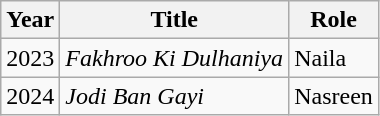<table class="wikitable sortable plainrowheaders">
<tr style="text-align:center;">
<th scope="col">Year</th>
<th scope="col">Title</th>
<th scope="col">Role</th>
</tr>
<tr>
<td>2023</td>
<td><em>Fakhroo Ki Dulhaniya</em></td>
<td>Naila</td>
</tr>
<tr>
<td>2024</td>
<td><em>Jodi Ban Gayi</em></td>
<td>Nasreen</td>
</tr>
</table>
